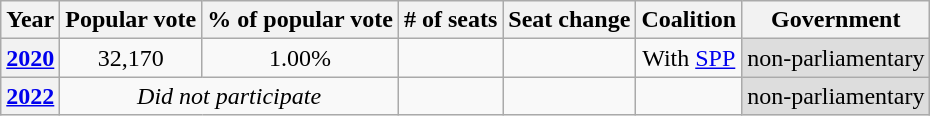<table class="wikitable" style="text-align:center">
<tr>
<th>Year</th>
<th>Popular vote</th>
<th>% of popular vote</th>
<th># of seats</th>
<th>Seat change</th>
<th>Coalition</th>
<th rowspan=1>Government</th>
</tr>
<tr>
<th><a href='#'>2020</a></th>
<td>32,170</td>
<td>1.00%</td>
<td></td>
<td></td>
<td>With <a href='#'>SPP</a></td>
<td style="background:#ddd;">non-parliamentary</td>
</tr>
<tr>
<th><a href='#'>2022</a></th>
<td colspan="2"><em>Did not participate</em></td>
<td></td>
<td></td>
<td></td>
<td style="background:#ddd;">non-parliamentary</td>
</tr>
</table>
